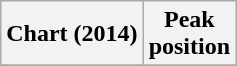<table class="wikitable sortable plainrowheaders" style="text-align:center">
<tr>
<th scope="col">Chart (2014)</th>
<th scope="col">Peak<br> position</th>
</tr>
<tr>
</tr>
</table>
